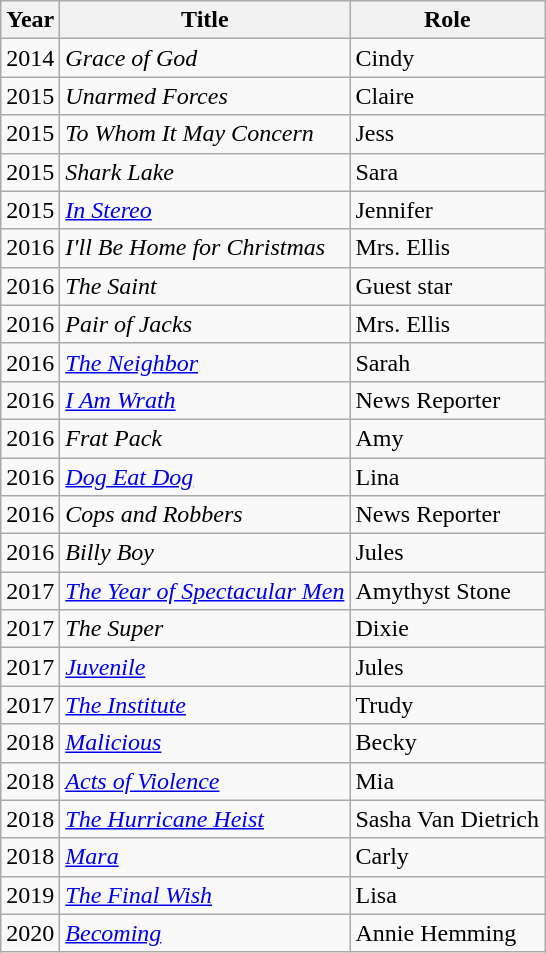<table class="wikitable sortable">
<tr>
<th>Year</th>
<th>Title</th>
<th>Role</th>
</tr>
<tr>
<td>2014</td>
<td><em>Grace of God</em></td>
<td>Cindy</td>
</tr>
<tr>
<td>2015</td>
<td><em>Unarmed Forces</em></td>
<td>Claire</td>
</tr>
<tr>
<td>2015</td>
<td><em>To Whom It May Concern</em></td>
<td>Jess</td>
</tr>
<tr>
<td>2015</td>
<td><em>Shark Lake</em></td>
<td>Sara</td>
</tr>
<tr>
<td>2015</td>
<td><em><a href='#'>In Stereo</a></em></td>
<td>Jennifer</td>
</tr>
<tr>
<td>2016</td>
<td><em>I'll Be Home for Christmas</em></td>
<td>Mrs. Ellis</td>
</tr>
<tr>
<td>2016</td>
<td><em>The Saint</em></td>
<td>Guest star</td>
</tr>
<tr>
<td>2016</td>
<td><em>Pair of Jacks</em></td>
<td>Mrs. Ellis</td>
</tr>
<tr>
<td>2016</td>
<td><em><a href='#'>The Neighbor</a></em></td>
<td>Sarah</td>
</tr>
<tr>
<td>2016</td>
<td><em><a href='#'>I Am Wrath</a></em></td>
<td>News Reporter</td>
</tr>
<tr>
<td>2016</td>
<td><em>Frat Pack</em></td>
<td>Amy</td>
</tr>
<tr>
<td>2016</td>
<td><em><a href='#'>Dog Eat Dog</a></em></td>
<td>Lina</td>
</tr>
<tr>
<td>2016</td>
<td><em>Cops and Robbers</em></td>
<td>News Reporter</td>
</tr>
<tr>
<td>2016</td>
<td><em>Billy Boy</em></td>
<td>Jules</td>
</tr>
<tr>
<td>2017</td>
<td><em><a href='#'>The Year of Spectacular Men</a></em></td>
<td>Amythyst Stone</td>
</tr>
<tr>
<td>2017</td>
<td><em>The Super</em></td>
<td>Dixie</td>
</tr>
<tr>
<td>2017</td>
<td><em><a href='#'>Juvenile</a></em></td>
<td>Jules</td>
</tr>
<tr>
<td>2017</td>
<td><em><a href='#'>The Institute</a></em></td>
<td>Trudy</td>
</tr>
<tr>
<td>2018</td>
<td><em><a href='#'>Malicious</a></em></td>
<td>Becky</td>
</tr>
<tr>
<td>2018</td>
<td><em><a href='#'>Acts of Violence</a></em></td>
<td>Mia</td>
</tr>
<tr>
<td>2018</td>
<td><em><a href='#'>The Hurricane Heist</a></em></td>
<td>Sasha Van Dietrich</td>
</tr>
<tr>
<td>2018</td>
<td><em><a href='#'>Mara</a></em></td>
<td>Carly</td>
</tr>
<tr>
<td>2019</td>
<td><em><a href='#'>The Final Wish</a></em></td>
<td>Lisa</td>
</tr>
<tr>
<td>2020</td>
<td><em><a href='#'>Becoming</a></em></td>
<td>Annie Hemming</td>
</tr>
</table>
